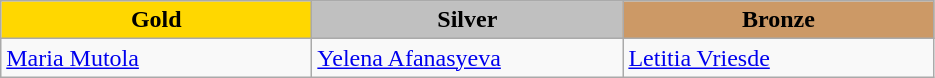<table class="wikitable" style="text-align:left">
<tr align="center">
<td width=200 bgcolor=gold><strong>Gold</strong></td>
<td width=200 bgcolor=silver><strong>Silver</strong></td>
<td width=200 bgcolor=CC9966><strong>Bronze</strong></td>
</tr>
<tr>
<td><a href='#'>Maria Mutola</a><br><em></em></td>
<td><a href='#'>Yelena Afanasyeva</a><br><em></em></td>
<td><a href='#'>Letitia Vriesde</a><br><em></em></td>
</tr>
</table>
